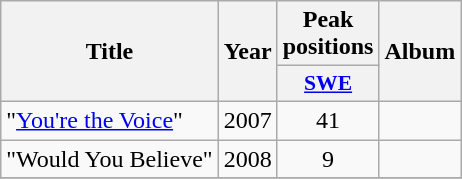<table class="wikitable">
<tr>
<th align="center" rowspan="2">Title</th>
<th align="center" rowspan="2">Year</th>
<th align="center" colspan="1">Peak positions</th>
<th align="center" rowspan="2">Album</th>
</tr>
<tr>
<th scope="col" style="width:3em;font-size:90%;"><a href='#'>SWE</a><br></th>
</tr>
<tr>
<td>"<a href='#'>You're the Voice</a>"</td>
<td style="text-align:center;">2007</td>
<td style="text-align:center;">41</td>
<td style="text-align:center;"></td>
</tr>
<tr>
<td>"Would You Believe"</td>
<td style="text-align:center;">2008</td>
<td style="text-align:center;">9</td>
<td style="text-align:center;"></td>
</tr>
<tr>
</tr>
</table>
